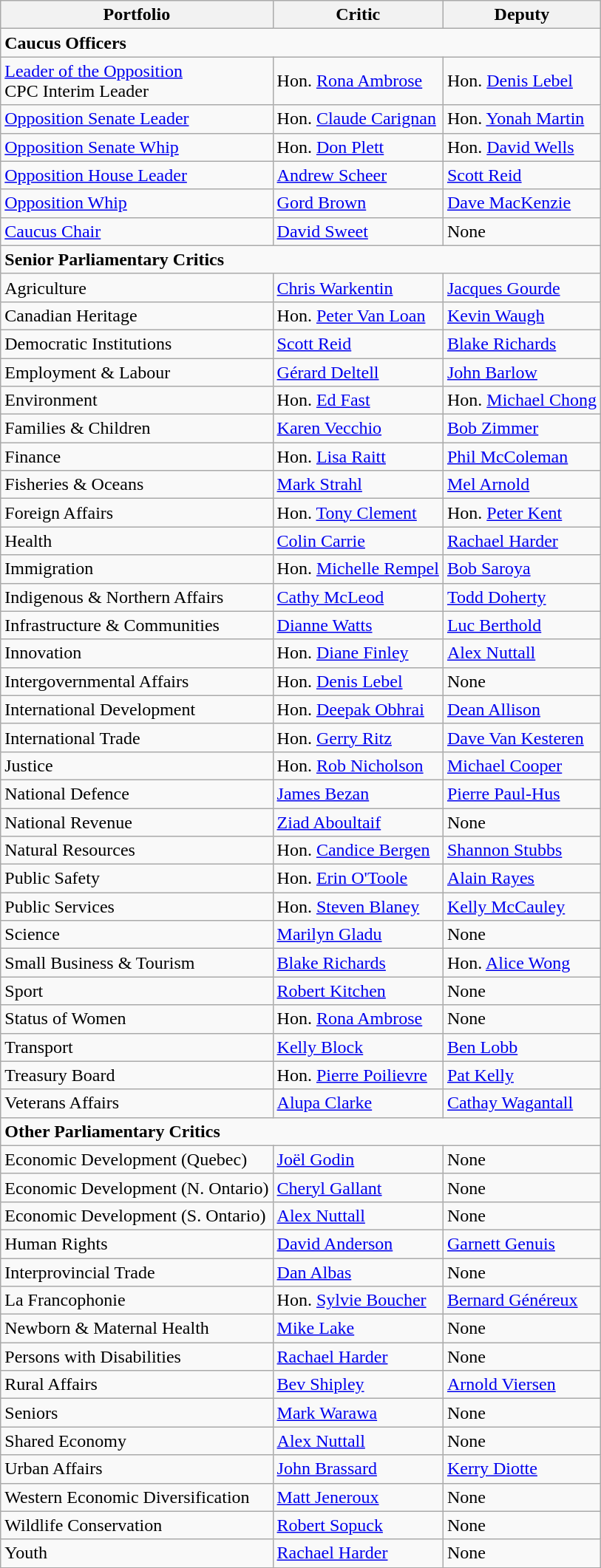<table class="wikitable collapsible collapsed">
<tr>
<th>Portfolio</th>
<th>Critic</th>
<th>Deputy</th>
</tr>
<tr>
<td colspan="3"><strong>Caucus Officers</strong></td>
</tr>
<tr>
<td><a href='#'>Leader of the Opposition</a><br>CPC Interim Leader</td>
<td>Hon. <a href='#'>Rona Ambrose</a></td>
<td>Hon. <a href='#'>Denis Lebel</a></td>
</tr>
<tr>
<td><a href='#'>Opposition Senate Leader</a></td>
<td>Hon. <a href='#'>Claude Carignan</a></td>
<td>Hon. <a href='#'>Yonah Martin</a></td>
</tr>
<tr>
<td><a href='#'>Opposition Senate Whip</a></td>
<td>Hon. <a href='#'>Don Plett</a></td>
<td>Hon. <a href='#'>David Wells</a></td>
</tr>
<tr>
<td><a href='#'>Opposition House Leader</a></td>
<td><a href='#'>Andrew Scheer</a></td>
<td><a href='#'>Scott Reid</a></td>
</tr>
<tr>
<td><a href='#'>Opposition Whip</a></td>
<td><a href='#'>Gord Brown</a></td>
<td><a href='#'>Dave MacKenzie</a></td>
</tr>
<tr>
<td><a href='#'>Caucus Chair</a></td>
<td><a href='#'>David Sweet</a></td>
<td>None</td>
</tr>
<tr>
<td colspan="3"><strong>Senior Parliamentary Critics</strong></td>
</tr>
<tr>
<td>Agriculture</td>
<td><a href='#'>Chris Warkentin</a></td>
<td><a href='#'>Jacques Gourde</a></td>
</tr>
<tr>
<td>Canadian Heritage</td>
<td>Hon. <a href='#'>Peter Van Loan</a></td>
<td><a href='#'>Kevin Waugh</a></td>
</tr>
<tr>
<td>Democratic Institutions</td>
<td><a href='#'>Scott Reid</a></td>
<td><a href='#'>Blake Richards</a></td>
</tr>
<tr>
<td>Employment & Labour</td>
<td><a href='#'>Gérard Deltell</a></td>
<td><a href='#'>John Barlow</a></td>
</tr>
<tr>
<td>Environment</td>
<td>Hon. <a href='#'>Ed Fast</a></td>
<td>Hon. <a href='#'>Michael Chong</a></td>
</tr>
<tr>
<td>Families & Children</td>
<td><a href='#'>Karen Vecchio</a></td>
<td><a href='#'>Bob Zimmer</a></td>
</tr>
<tr>
<td>Finance</td>
<td>Hon. <a href='#'>Lisa Raitt</a></td>
<td><a href='#'>Phil McColeman</a></td>
</tr>
<tr>
<td>Fisheries & Oceans</td>
<td><a href='#'>Mark Strahl</a></td>
<td><a href='#'>Mel Arnold</a></td>
</tr>
<tr>
<td>Foreign Affairs</td>
<td>Hon. <a href='#'>Tony Clement</a></td>
<td>Hon. <a href='#'>Peter Kent</a></td>
</tr>
<tr>
<td>Health</td>
<td><a href='#'>Colin Carrie</a></td>
<td><a href='#'>Rachael Harder</a></td>
</tr>
<tr>
<td>Immigration</td>
<td>Hon. <a href='#'>Michelle Rempel</a></td>
<td><a href='#'>Bob Saroya</a></td>
</tr>
<tr>
<td>Indigenous & Northern Affairs</td>
<td><a href='#'>Cathy McLeod</a></td>
<td><a href='#'>Todd Doherty</a></td>
</tr>
<tr>
<td>Infrastructure & Communities</td>
<td><a href='#'>Dianne Watts</a></td>
<td><a href='#'>Luc Berthold</a></td>
</tr>
<tr>
<td>Innovation</td>
<td>Hon. <a href='#'>Diane Finley</a></td>
<td><a href='#'>Alex Nuttall</a></td>
</tr>
<tr>
<td>Intergovernmental Affairs</td>
<td>Hon. <a href='#'>Denis Lebel</a></td>
<td>None</td>
</tr>
<tr>
<td>International Development</td>
<td>Hon. <a href='#'>Deepak Obhrai</a></td>
<td><a href='#'>Dean Allison</a></td>
</tr>
<tr>
<td>International Trade</td>
<td>Hon. <a href='#'>Gerry Ritz</a></td>
<td><a href='#'>Dave Van Kesteren</a></td>
</tr>
<tr>
<td>Justice</td>
<td>Hon. <a href='#'>Rob Nicholson</a></td>
<td><a href='#'>Michael Cooper</a></td>
</tr>
<tr>
<td>National Defence</td>
<td><a href='#'>James Bezan</a></td>
<td><a href='#'>Pierre Paul-Hus</a></td>
</tr>
<tr>
<td>National Revenue</td>
<td><a href='#'>Ziad Aboultaif</a></td>
<td>None</td>
</tr>
<tr>
<td>Natural Resources</td>
<td>Hon. <a href='#'>Candice Bergen</a></td>
<td><a href='#'>Shannon Stubbs</a></td>
</tr>
<tr>
<td>Public Safety</td>
<td>Hon. <a href='#'>Erin O'Toole</a></td>
<td><a href='#'>Alain Rayes</a></td>
</tr>
<tr>
<td>Public Services</td>
<td>Hon. <a href='#'>Steven Blaney</a></td>
<td><a href='#'>Kelly McCauley</a></td>
</tr>
<tr>
<td>Science</td>
<td><a href='#'>Marilyn Gladu</a></td>
<td>None</td>
</tr>
<tr>
<td>Small Business & Tourism</td>
<td><a href='#'>Blake Richards</a></td>
<td>Hon. <a href='#'>Alice Wong</a></td>
</tr>
<tr>
<td>Sport</td>
<td><a href='#'>Robert Kitchen</a></td>
<td>None</td>
</tr>
<tr>
<td>Status of Women</td>
<td>Hon. <a href='#'>Rona Ambrose</a></td>
<td>None</td>
</tr>
<tr>
<td>Transport</td>
<td><a href='#'>Kelly Block</a></td>
<td><a href='#'>Ben Lobb</a></td>
</tr>
<tr>
<td>Treasury Board</td>
<td>Hon. <a href='#'>Pierre Poilievre</a></td>
<td><a href='#'>Pat Kelly</a></td>
</tr>
<tr>
<td>Veterans Affairs</td>
<td><a href='#'>Alupa Clarke</a></td>
<td><a href='#'>Cathay Wagantall</a></td>
</tr>
<tr>
<td colspan="3"><strong>Other Parliamentary Critics</strong></td>
</tr>
<tr>
<td>Economic Development (Quebec)</td>
<td><a href='#'>Joël Godin</a></td>
<td>None</td>
</tr>
<tr>
<td>Economic Development (N. Ontario)</td>
<td><a href='#'>Cheryl Gallant</a></td>
<td>None</td>
</tr>
<tr>
<td>Economic Development (S. Ontario)</td>
<td><a href='#'>Alex Nuttall</a></td>
<td>None</td>
</tr>
<tr>
<td>Human Rights</td>
<td><a href='#'>David Anderson</a></td>
<td><a href='#'>Garnett Genuis</a></td>
</tr>
<tr>
<td>Interprovincial Trade</td>
<td><a href='#'>Dan Albas</a></td>
<td>None</td>
</tr>
<tr>
<td>La Francophonie</td>
<td>Hon. <a href='#'>Sylvie Boucher</a></td>
<td><a href='#'>Bernard Généreux</a></td>
</tr>
<tr>
<td>Newborn & Maternal Health</td>
<td><a href='#'>Mike Lake</a></td>
<td>None</td>
</tr>
<tr>
<td>Persons with Disabilities</td>
<td><a href='#'>Rachael Harder</a></td>
<td>None</td>
</tr>
<tr>
<td>Rural Affairs</td>
<td><a href='#'>Bev Shipley</a></td>
<td><a href='#'>Arnold Viersen</a></td>
</tr>
<tr>
<td>Seniors</td>
<td><a href='#'>Mark Warawa</a></td>
<td>None</td>
</tr>
<tr>
<td>Shared Economy</td>
<td><a href='#'>Alex Nuttall</a></td>
<td>None</td>
</tr>
<tr>
<td>Urban Affairs</td>
<td><a href='#'>John Brassard</a></td>
<td><a href='#'>Kerry Diotte</a></td>
</tr>
<tr>
<td>Western Economic Diversification</td>
<td><a href='#'>Matt Jeneroux</a></td>
<td>None</td>
</tr>
<tr>
<td>Wildlife Conservation</td>
<td><a href='#'>Robert Sopuck</a></td>
<td>None</td>
</tr>
<tr>
<td>Youth</td>
<td><a href='#'>Rachael Harder</a></td>
<td>None</td>
</tr>
<tr>
</tr>
</table>
